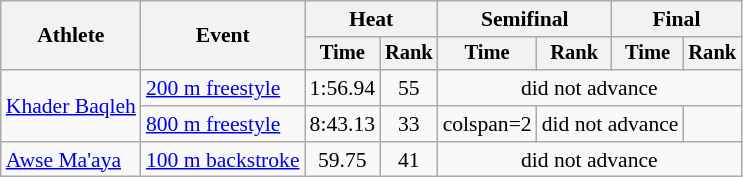<table class=wikitable style="font-size:90%">
<tr>
<th rowspan="2">Athlete</th>
<th rowspan="2">Event</th>
<th colspan="2">Heat</th>
<th colspan="2">Semifinal</th>
<th colspan="2">Final</th>
</tr>
<tr style="font-size:95%">
<th>Time</th>
<th>Rank</th>
<th>Time</th>
<th>Rank</th>
<th>Time</th>
<th>Rank</th>
</tr>
<tr align=center>
<td align=left rowspan=2><a href='#'>Khader Baqleh</a></td>
<td align=left><a href='#'>200 m freestyle</a></td>
<td>1:56.94</td>
<td>55</td>
<td colspan=4>did not advance</td>
</tr>
<tr align=center>
<td align=left><a href='#'>800 m freestyle</a></td>
<td>8:43.13</td>
<td>33</td>
<td>colspan=2 </td>
<td colspan=2>did not advance</td>
</tr>
<tr align=center>
<td align=left><a href='#'>Awse Ma'aya</a></td>
<td align=left><a href='#'>100 m backstroke</a></td>
<td>59.75</td>
<td>41</td>
<td colspan=4>did not advance</td>
</tr>
</table>
